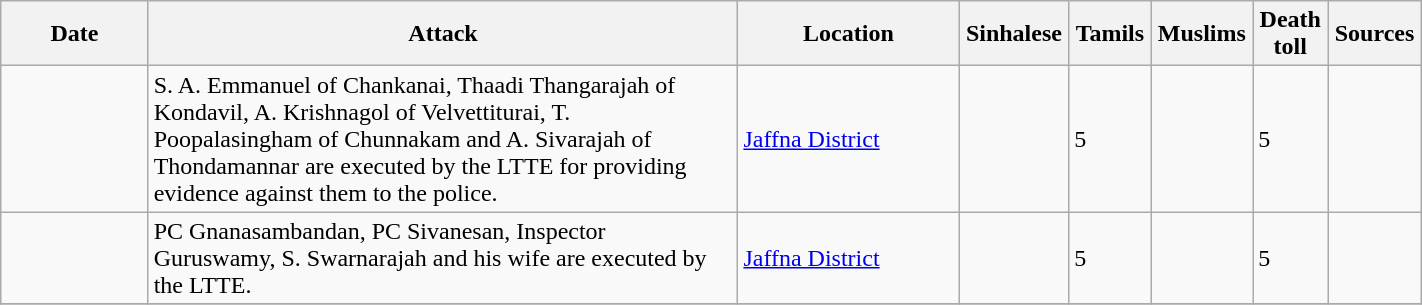<table class="wikitable" style="width:75%;">
<tr>
<th width="10%">Date</th>
<th width="40%">Attack</th>
<th width="15%">Location</th>
<th width="5%">Sinhalese</th>
<th width="5%">Tamils</th>
<th width="5%">Muslims</th>
<th width="5%">Death toll</th>
<th width="5%">Sources</th>
</tr>
<tr>
<td></td>
<td>S. A. Emmanuel of Chankanai, Thaadi Thangarajah of Kondavil, A. Krishnagol of Velvettiturai, T. Poopalasingham of Chunnakam and A. Sivarajah of Thondamannar are executed by the LTTE for providing evidence against them to the police.</td>
<td><a href='#'>Jaffna District</a></td>
<td></td>
<td>5</td>
<td></td>
<td>5</td>
<td></td>
</tr>
<tr>
<td></td>
<td>PC Gnanasambandan, PC Sivanesan, Inspector Guruswamy, S. Swarnarajah and his wife are executed by the LTTE.</td>
<td><a href='#'>Jaffna District</a></td>
<td></td>
<td>5</td>
<td></td>
<td>5</td>
<td></td>
</tr>
<tr>
</tr>
</table>
